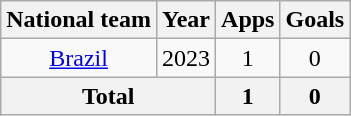<table class="wikitable" style="text-align: center;">
<tr>
<th>National team</th>
<th>Year</th>
<th>Apps</th>
<th>Goals</th>
</tr>
<tr>
<td><a href='#'>Brazil</a></td>
<td>2023</td>
<td>1</td>
<td>0</td>
</tr>
<tr>
<th colspan="2">Total</th>
<th>1</th>
<th>0</th>
</tr>
</table>
